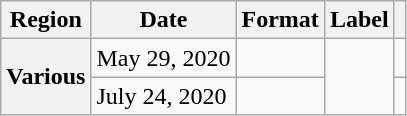<table class="wikitable plainrowheaders">
<tr>
<th scope="col">Region</th>
<th scope="col">Date</th>
<th scope="col">Format</th>
<th scope="col">Label</th>
<th scope="col"></th>
</tr>
<tr>
<th scope="row" rowspan="2">Various</th>
<td>May 29, 2020</td>
<td></td>
<td rowspan="2"></td>
<td style="text-align:center;"></td>
</tr>
<tr>
<td>July 24, 2020</td>
<td></td>
<td style="text-align:center;"></td>
</tr>
</table>
